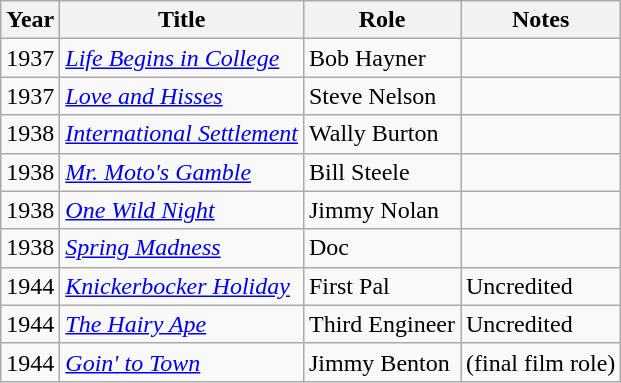<table class="wikitable">
<tr>
<th>Year</th>
<th>Title</th>
<th>Role</th>
<th>Notes</th>
</tr>
<tr>
<td>1937</td>
<td><em><a href='#'>Life Begins in College</a></em></td>
<td>Bob Hayner</td>
<td></td>
</tr>
<tr>
<td>1937</td>
<td><em><a href='#'>Love and Hisses</a></em></td>
<td>Steve Nelson</td>
<td></td>
</tr>
<tr>
<td>1938</td>
<td><em><a href='#'>International Settlement</a></em></td>
<td>Wally Burton</td>
<td></td>
</tr>
<tr>
<td>1938</td>
<td><em><a href='#'>Mr. Moto's Gamble</a></em></td>
<td>Bill Steele</td>
<td></td>
</tr>
<tr>
<td>1938</td>
<td><em><a href='#'>One Wild Night</a></em></td>
<td>Jimmy Nolan</td>
<td></td>
</tr>
<tr>
<td>1938</td>
<td><em><a href='#'>Spring Madness</a></em></td>
<td>Doc</td>
<td></td>
</tr>
<tr>
<td>1944</td>
<td><em><a href='#'>Knickerbocker Holiday</a></em></td>
<td>First Pal</td>
<td>Uncredited</td>
</tr>
<tr>
<td>1944</td>
<td><em><a href='#'>The Hairy Ape</a></em></td>
<td>Third Engineer</td>
<td>Uncredited</td>
</tr>
<tr>
<td>1944</td>
<td><em><a href='#'>Goin' to Town</a></em></td>
<td>Jimmy Benton</td>
<td>(final film role)</td>
</tr>
</table>
